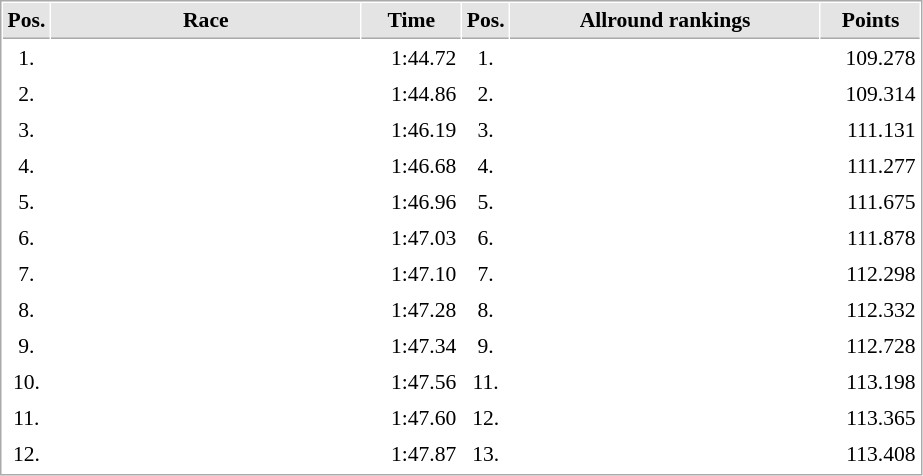<table cellspacing="1" cellpadding="3" style="border:1px solid #AAAAAA;font-size:90%">
<tr bgcolor="#E4E4E4">
<th style="border-bottom:1px solid #AAAAAA" width=10>Pos.</th>
<th style="border-bottom:1px solid #AAAAAA" width=200>Race</th>
<th style="border-bottom:1px solid #AAAAAA" width=60>Time</th>
<th style="border-bottom:1px solid #AAAAAA" width=10>Pos.</th>
<th style="border-bottom:1px solid #AAAAAA" width=200>Allround rankings</th>
<th style="border-bottom:1px solid #AAAAAA" width=60>Points</th>
</tr>
<tr>
<td align="center">1.</td>
<td></td>
<td align="right">1:44.72</td>
<td align="center">1.</td>
<td></td>
<td align="right">109.278</td>
</tr>
<tr>
<td align="center">2.</td>
<td></td>
<td align="right">1:44.86</td>
<td align="center">2.</td>
<td></td>
<td align="right">109.314</td>
</tr>
<tr>
<td align="center">3.</td>
<td></td>
<td align="right">1:46.19</td>
<td align="center">3.</td>
<td></td>
<td align="right">111.131</td>
</tr>
<tr>
<td align="center">4.</td>
<td></td>
<td align="right">1:46.68</td>
<td align="center">4.</td>
<td></td>
<td align="right">111.277</td>
</tr>
<tr>
<td align="center">5.</td>
<td></td>
<td align="right">1:46.96</td>
<td align="center">5.</td>
<td></td>
<td align="right">111.675</td>
</tr>
<tr>
<td align="center">6.</td>
<td></td>
<td align="right">1:47.03</td>
<td align="center">6.</td>
<td></td>
<td align="right">111.878</td>
</tr>
<tr>
<td align="center">7.</td>
<td></td>
<td align="right">1:47.10</td>
<td align="center">7.</td>
<td></td>
<td align="right">112.298</td>
</tr>
<tr>
<td align="center">8.</td>
<td></td>
<td align="right">1:47.28</td>
<td align="center">8.</td>
<td></td>
<td align="right">112.332</td>
</tr>
<tr>
<td align="center">9.</td>
<td></td>
<td align="right">1:47.34</td>
<td align="center">9.</td>
<td></td>
<td align="right">112.728</td>
</tr>
<tr>
<td align="center">10.</td>
<td></td>
<td align="right">1:47.56</td>
<td align="center">11.</td>
<td></td>
<td align="right">113.198</td>
</tr>
<tr>
<td align="center">11.</td>
<td></td>
<td align="right">1:47.60</td>
<td align="center">12.</td>
<td></td>
<td align="right">113.365</td>
</tr>
<tr>
<td align="center">12.</td>
<td></td>
<td align="right">1:47.87</td>
<td align="center">13.</td>
<td></td>
<td align="right">113.408</td>
</tr>
<tr>
</tr>
</table>
